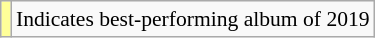<table class="wikitable" style="font-size:90%;">
<tr>
<td style="background-color:#FFFF99"></td>
<td>Indicates best-performing album of 2019</td>
</tr>
</table>
